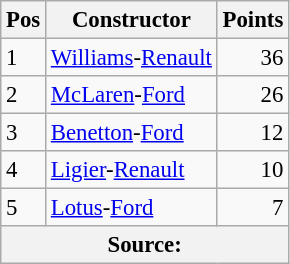<table class="wikitable" style="font-size: 95%;">
<tr>
<th>Pos</th>
<th>Constructor</th>
<th>Points</th>
</tr>
<tr>
<td>1</td>
<td> <a href='#'>Williams</a>-<a href='#'>Renault</a></td>
<td align="right">36</td>
</tr>
<tr>
<td>2</td>
<td> <a href='#'>McLaren</a>-<a href='#'>Ford</a></td>
<td align="right">26</td>
</tr>
<tr>
<td>3</td>
<td> <a href='#'>Benetton</a>-<a href='#'>Ford</a></td>
<td align="right">12</td>
</tr>
<tr>
<td>4</td>
<td> <a href='#'>Ligier</a>-<a href='#'>Renault</a></td>
<td align="right">10</td>
</tr>
<tr>
<td>5</td>
<td> <a href='#'>Lotus</a>-<a href='#'>Ford</a></td>
<td align="right">7</td>
</tr>
<tr>
<th colspan=4>Source: </th>
</tr>
</table>
